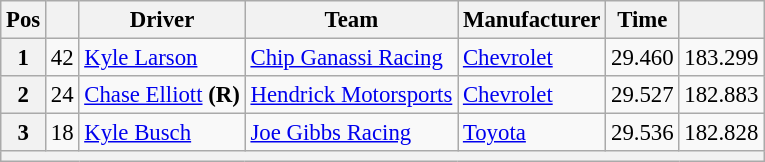<table class="wikitable" style="font-size:95%">
<tr>
<th>Pos</th>
<th></th>
<th>Driver</th>
<th>Team</th>
<th>Manufacturer</th>
<th>Time</th>
<th></th>
</tr>
<tr>
<th>1</th>
<td>42</td>
<td><a href='#'>Kyle Larson</a></td>
<td><a href='#'>Chip Ganassi Racing</a></td>
<td><a href='#'>Chevrolet</a></td>
<td>29.460</td>
<td>183.299</td>
</tr>
<tr>
<th>2</th>
<td>24</td>
<td><a href='#'>Chase Elliott</a> <strong>(R)</strong></td>
<td><a href='#'>Hendrick Motorsports</a></td>
<td><a href='#'>Chevrolet</a></td>
<td>29.527</td>
<td>182.883</td>
</tr>
<tr>
<th>3</th>
<td>18</td>
<td><a href='#'>Kyle Busch</a></td>
<td><a href='#'>Joe Gibbs Racing</a></td>
<td><a href='#'>Toyota</a></td>
<td>29.536</td>
<td>182.828</td>
</tr>
<tr>
<th colspan="7"></th>
</tr>
</table>
